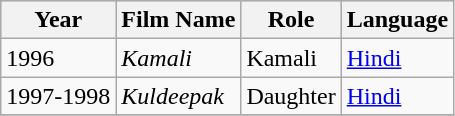<table class="wikitable">
<tr style="background:#ccc; text-align:center;">
<th>Year</th>
<th>Film Name</th>
<th>Role</th>
<th>Language</th>
</tr>
<tr>
<td>1996</td>
<td><em>Kamali</em></td>
<td>Kamali</td>
<td><a href='#'>Hindi</a></td>
</tr>
<tr>
<td>1997-1998</td>
<td><em>Kuldeepak</em></td>
<td>Daughter</td>
<td><a href='#'>Hindi</a></td>
</tr>
<tr>
</tr>
</table>
